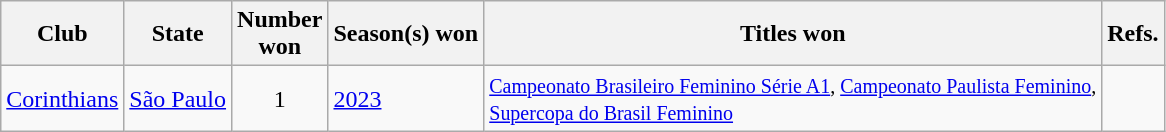<table class="wikitable sortable">
<tr>
<th>Club</th>
<th>State</th>
<th>Number<br>won</th>
<th>Season(s) won</th>
<th>Titles won</th>
<th>Refs.</th>
</tr>
<tr>
<td><a href='#'>Corinthians</a></td>
<td> <a href='#'>São Paulo</a></td>
<td style="text-align:center">1</td>
<td><a href='#'>2023</a></td>
<td><small><a href='#'>Campeonato Brasileiro Feminino Série A1</a>, <a href='#'>Campeonato Paulista Feminino</a>,<br><a href='#'>Supercopa do Brasil Feminino</a></small></td>
<td></td>
</tr>
</table>
